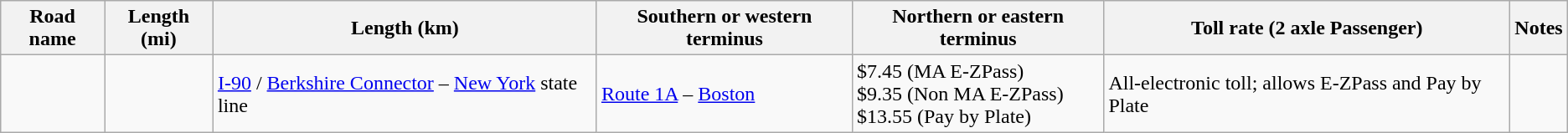<table class=wikitable>
<tr>
<th scope=col>Road name</th>
<th scope=col>Length (mi)</th>
<th scope=col>Length (km)</th>
<th scope=col>Southern or western terminus</th>
<th scope=col>Northern or eastern terminus</th>
<th scope=col>Toll rate (2 axle Passenger)</th>
<th scope=col>Notes</th>
</tr>
<tr>
<td></td>
<td></td>
<td><a href='#'>I-90</a> / <a href='#'>Berkshire Connector</a> – <a href='#'>New York</a> state line</td>
<td><a href='#'>Route 1A</a> – <a href='#'>Boston</a></td>
<td>$7.45 (MA E-ZPass)<br>$9.35 (Non MA E-ZPass)<br>$13.55 (Pay by Plate)</td>
<td>All-electronic toll; allows E-ZPass and Pay by Plate</td>
</tr>
</table>
